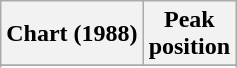<table class="wikitable sortable plainrowheaders">
<tr>
<th scope="col">Chart (1988)</th>
<th scope="col">Peak<br>position</th>
</tr>
<tr>
</tr>
<tr>
</tr>
</table>
